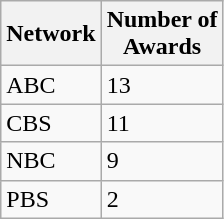<table class="wikitable">
<tr>
<th>Network</th>
<th>Number of<br>Awards</th>
</tr>
<tr>
<td>ABC</td>
<td>13</td>
</tr>
<tr>
<td>CBS</td>
<td>11</td>
</tr>
<tr>
<td>NBC</td>
<td>9</td>
</tr>
<tr>
<td>PBS</td>
<td>2</td>
</tr>
</table>
